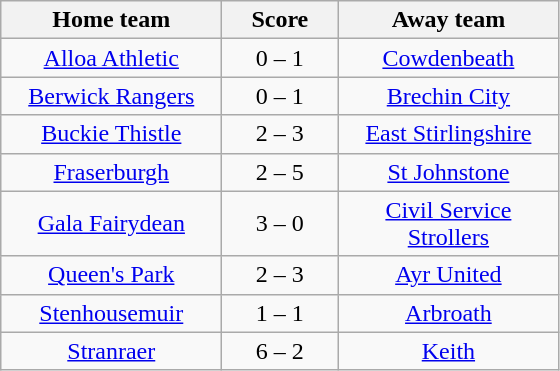<table class="wikitable" style="text-align: center">
<tr>
<th width=140>Home team</th>
<th width=70>Score</th>
<th width=140>Away team</th>
</tr>
<tr>
<td><a href='#'>Alloa Athletic</a></td>
<td>0 – 1</td>
<td><a href='#'>Cowdenbeath</a></td>
</tr>
<tr>
<td><a href='#'>Berwick Rangers</a></td>
<td>0 – 1</td>
<td><a href='#'>Brechin City</a></td>
</tr>
<tr>
<td><a href='#'>Buckie Thistle</a></td>
<td>2 – 3</td>
<td><a href='#'>East Stirlingshire</a></td>
</tr>
<tr>
<td><a href='#'>Fraserburgh</a></td>
<td>2 – 5</td>
<td><a href='#'>St Johnstone</a></td>
</tr>
<tr>
<td><a href='#'>Gala Fairydean</a></td>
<td>3 – 0</td>
<td><a href='#'>Civil Service Strollers</a></td>
</tr>
<tr>
<td><a href='#'>Queen's Park</a></td>
<td>2 – 3</td>
<td><a href='#'>Ayr United</a></td>
</tr>
<tr>
<td><a href='#'>Stenhousemuir</a></td>
<td>1 – 1</td>
<td><a href='#'>Arbroath</a></td>
</tr>
<tr>
<td><a href='#'>Stranraer</a></td>
<td>6 – 2</td>
<td><a href='#'>Keith</a></td>
</tr>
</table>
